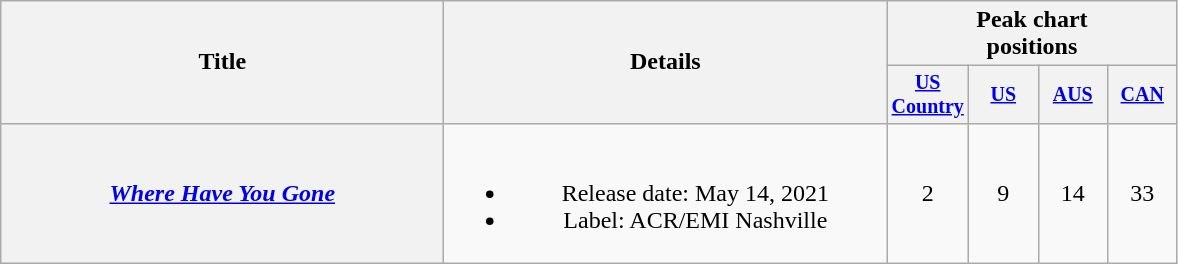<table class="wikitable plainrowheaders" style="text-align:center;">
<tr>
<th rowspan="2" style="width:18em;">Title</th>
<th rowspan="2" style="width:18em;">Details</th>
<th colspan="4">Peak chart<br>positions</th>
</tr>
<tr style="font-size:smaller;">
<th width="40"><a href='#'>US Country</a><br></th>
<th width="40"><a href='#'>US</a><br></th>
<th width="40"><a href='#'>AUS</a><br></th>
<th width="40"><a href='#'>CAN</a><br></th>
</tr>
<tr>
<th scope="row"><em><a href='#'>Where Have You Gone</a></em></th>
<td><br><ul><li>Release date: May 14, 2021</li><li>Label: ACR/EMI Nashville</li></ul></td>
<td>2</td>
<td>9<br></td>
<td>14<br></td>
<td>33</td>
</tr>
</table>
